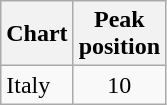<table class="wikitable sortable">
<tr>
<th align="left">Chart</th>
<th align="left">Peak<br>position</th>
</tr>
<tr>
<td align="left">Italy</td>
<td align="center">10</td>
</tr>
</table>
